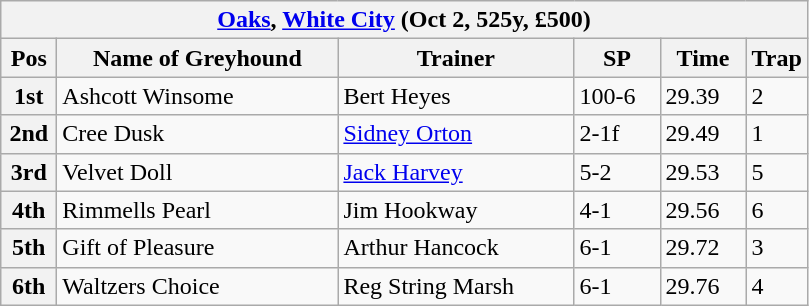<table class="wikitable">
<tr>
<th colspan="6"><a href='#'>Oaks</a>, <a href='#'>White City</a> (Oct 2, 525y, £500)</th>
</tr>
<tr>
<th width=30>Pos</th>
<th width=180>Name of Greyhound</th>
<th width=150>Trainer</th>
<th width=50>SP</th>
<th width=50>Time</th>
<th width=30>Trap</th>
</tr>
<tr>
<th>1st</th>
<td>Ashcott Winsome</td>
<td>Bert Heyes</td>
<td>100-6</td>
<td>29.39</td>
<td>2</td>
</tr>
<tr>
<th>2nd</th>
<td>Cree Dusk</td>
<td><a href='#'>Sidney Orton</a></td>
<td>2-1f</td>
<td>29.49</td>
<td>1</td>
</tr>
<tr>
<th>3rd</th>
<td>Velvet Doll</td>
<td><a href='#'>Jack Harvey</a></td>
<td>5-2</td>
<td>29.53</td>
<td>5</td>
</tr>
<tr>
<th>4th</th>
<td>Rimmells Pearl</td>
<td>Jim Hookway</td>
<td>4-1</td>
<td>29.56</td>
<td>6</td>
</tr>
<tr>
<th>5th</th>
<td>Gift of Pleasure</td>
<td>Arthur Hancock</td>
<td>6-1</td>
<td>29.72</td>
<td>3</td>
</tr>
<tr>
<th>6th</th>
<td>Waltzers Choice</td>
<td>Reg String Marsh</td>
<td>6-1</td>
<td>29.76</td>
<td>4</td>
</tr>
</table>
